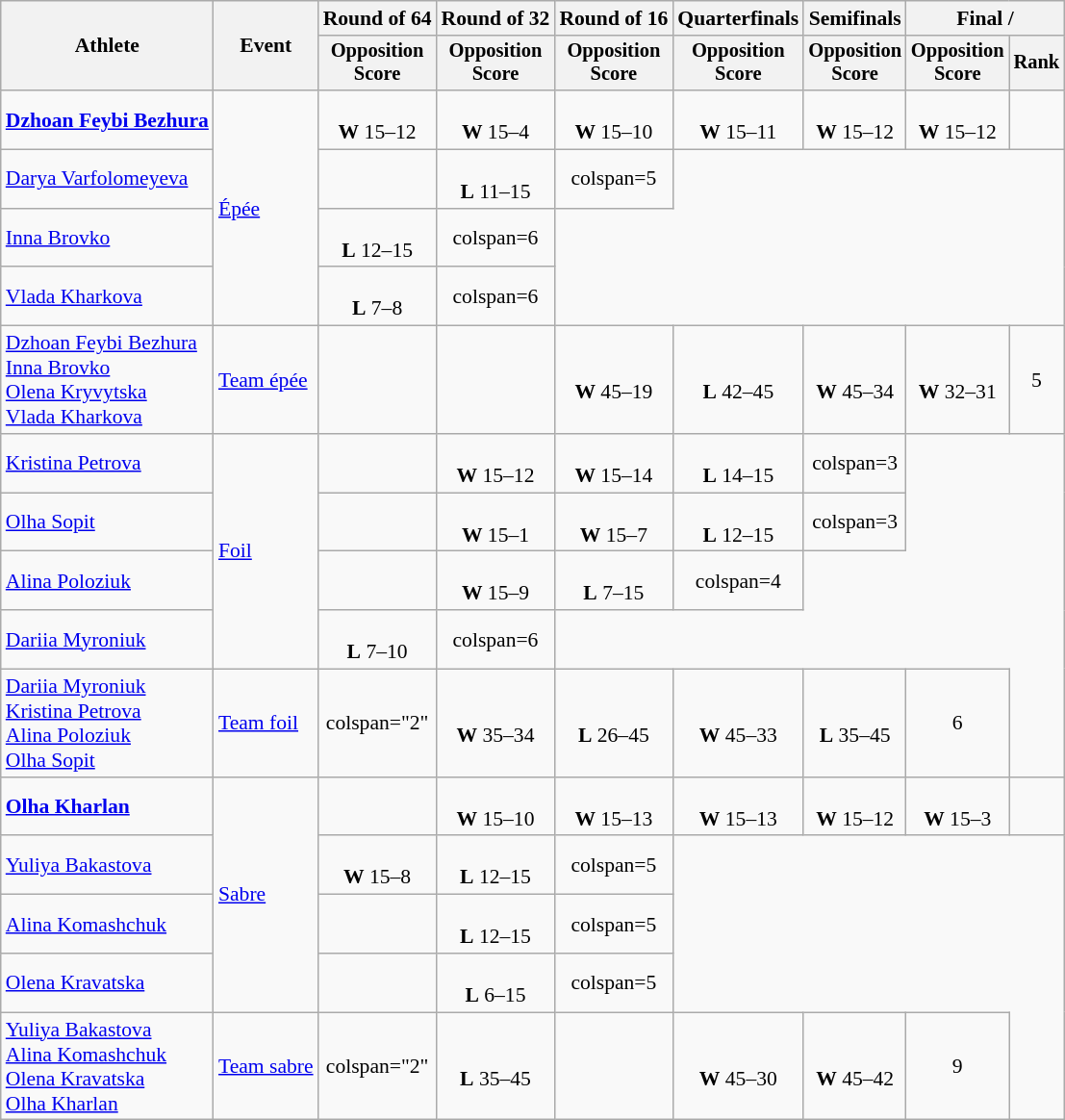<table class="wikitable" style="font-size:90%">
<tr>
<th rowspan=2>Athlete</th>
<th rowspan=2>Event</th>
<th>Round of 64</th>
<th>Round of 32</th>
<th>Round of 16</th>
<th>Quarterfinals</th>
<th>Semifinals</th>
<th colspan=2>Final / </th>
</tr>
<tr style="font-size:95%">
<th>Opposition<br>Score</th>
<th>Opposition<br>Score</th>
<th>Opposition<br>Score</th>
<th>Opposition<br>Score</th>
<th>Opposition<br>Score</th>
<th>Opposition<br>Score</th>
<th>Rank</th>
</tr>
<tr align=center>
<td align=left><strong><a href='#'>Dzhoan Feybi Bezhura</a></strong></td>
<td style="text-align:left;" rowspan="4"><a href='#'>Épée</a></td>
<td><br><strong>W</strong> 15–12</td>
<td><br><strong>W</strong> 15–4</td>
<td><br><strong>W</strong> 15–10</td>
<td><br><strong>W</strong> 15–11</td>
<td><br><strong>W</strong> 15–12</td>
<td><br><strong>W</strong> 15–12</td>
<td></td>
</tr>
<tr align=center>
<td align=left><a href='#'>Darya Varfolomeyeva</a></td>
<td></td>
<td><br><strong>L</strong> 11–15</td>
<td>colspan=5 </td>
</tr>
<tr align=center>
<td align=left><a href='#'>Inna Brovko</a></td>
<td><br><strong>L</strong> 12–15</td>
<td>colspan=6 </td>
</tr>
<tr align=center>
<td align=left><a href='#'>Vlada Kharkova</a></td>
<td><br><strong>L</strong> 7–8</td>
<td>colspan=6 </td>
</tr>
<tr align=center>
<td align=left><a href='#'>Dzhoan Feybi Bezhura</a><br><a href='#'>Inna Brovko</a><br><a href='#'>Olena Kryvytska</a><br><a href='#'>Vlada Kharkova</a></td>
<td style="text-align:left;"><a href='#'>Team épée</a></td>
<td></td>
<td></td>
<td><br><strong>W</strong> 45–19</td>
<td><br><strong>L</strong> 42–45</td>
<td><br><strong>W</strong> 45–34</td>
<td><br><strong>W</strong> 32–31</td>
<td>5</td>
</tr>
<tr align=center>
<td align=left><a href='#'>Kristina Petrova</a></td>
<td style="text-align:left;" rowspan="4"><a href='#'>Foil</a></td>
<td></td>
<td><br><strong>W</strong> 15–12</td>
<td><br><strong>W</strong> 15–14</td>
<td><br><strong>L</strong> 14–15</td>
<td>colspan=3 </td>
</tr>
<tr align=center>
<td align=left><a href='#'>Olha Sopit</a></td>
<td></td>
<td><br><strong>W</strong> 15–1</td>
<td><br><strong>W</strong> 15–7</td>
<td><br><strong>L</strong> 12–15</td>
<td>colspan=3 </td>
</tr>
<tr align=center>
<td align=left><a href='#'>Alina Poloziuk</a></td>
<td></td>
<td><br><strong>W</strong> 15–9</td>
<td><br><strong>L</strong> 7–15</td>
<td>colspan=4 </td>
</tr>
<tr align=center>
<td align=left><a href='#'>Dariia Myroniuk</a></td>
<td><br><strong>L</strong> 7–10</td>
<td>colspan=6 </td>
</tr>
<tr align=center>
<td align=left><a href='#'>Dariia Myroniuk</a><br><a href='#'>Kristina Petrova</a><br><a href='#'>Alina Poloziuk</a><br><a href='#'>Olha Sopit</a></td>
<td style="text-align:left;"><a href='#'>Team foil</a></td>
<td>colspan="2" </td>
<td><br><strong>W</strong> 35–34</td>
<td><br><strong>L</strong> 26–45</td>
<td><br><strong>W</strong> 45–33</td>
<td><br><strong>L</strong> 35–45</td>
<td>6</td>
</tr>
<tr align=center>
<td align=left><strong><a href='#'>Olha Kharlan</a></strong></td>
<td style="text-align:left;" rowspan="4"><a href='#'>Sabre</a></td>
<td></td>
<td><br><strong>W</strong> 15–10</td>
<td><br><strong>W</strong> 15–13</td>
<td><br><strong>W</strong> 15–13</td>
<td><br><strong>W</strong> 15–12</td>
<td><br><strong>W</strong> 15–3</td>
<td></td>
</tr>
<tr align=center>
<td align=left><a href='#'>Yuliya Bakastova</a></td>
<td><br><strong>W</strong> 15–8</td>
<td><br><strong>L</strong> 12–15</td>
<td>colspan=5 </td>
</tr>
<tr align=center>
<td align=left><a href='#'>Alina Komashchuk</a></td>
<td></td>
<td><br><strong>L</strong> 12–15</td>
<td>colspan=5 </td>
</tr>
<tr align=center>
<td align=left><a href='#'>Olena Kravatska</a></td>
<td></td>
<td><br><strong>L</strong> 6–15</td>
<td>colspan=5 </td>
</tr>
<tr align=center>
<td align=left><a href='#'>Yuliya Bakastova</a><br><a href='#'>Alina Komashchuk</a><br><a href='#'>Olena Kravatska</a><br><a href='#'>Olha Kharlan</a></td>
<td style="text-align:left;"><a href='#'>Team sabre</a></td>
<td>colspan="2" </td>
<td><br><strong>L</strong> 35–45</td>
<td></td>
<td><br><strong>W</strong> 45–30</td>
<td><br><strong>W</strong> 45–42</td>
<td>9</td>
</tr>
</table>
